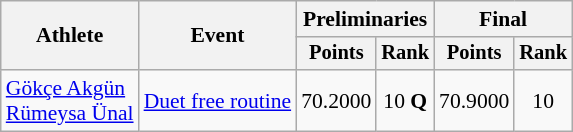<table class=wikitable style="font-size:90%">
<tr>
<th rowspan="2">Athlete</th>
<th rowspan="2">Event</th>
<th colspan="2">Preliminaries</th>
<th colspan="2">Final</th>
</tr>
<tr style="font-size:95%">
<th>Points</th>
<th>Rank</th>
<th>Points</th>
<th>Rank</th>
</tr>
<tr align=center>
<td align=left><a href='#'>Gökçe Akgün</a><br><a href='#'>Rümeysa Ünal</a></td>
<td align=left><a href='#'>Duet free routine</a></td>
<td>70.2000</td>
<td>10 <strong>Q</strong></td>
<td>70.9000</td>
<td>10</td>
</tr>
</table>
